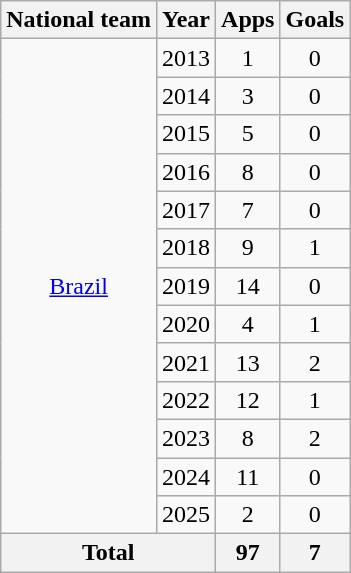<table class="wikitable" style="text-align:center">
<tr>
<th>National team</th>
<th>Year</th>
<th>Apps</th>
<th>Goals</th>
</tr>
<tr>
<td rowspan="13"><a href='#'>Brazil</a></td>
<td>2013</td>
<td>1</td>
<td>0</td>
</tr>
<tr>
<td>2014</td>
<td>3</td>
<td>0</td>
</tr>
<tr>
<td>2015</td>
<td>5</td>
<td>0</td>
</tr>
<tr>
<td>2016</td>
<td>8</td>
<td>0</td>
</tr>
<tr>
<td>2017</td>
<td>7</td>
<td>0</td>
</tr>
<tr>
<td>2018</td>
<td>9</td>
<td>1</td>
</tr>
<tr>
<td>2019</td>
<td>14</td>
<td>0</td>
</tr>
<tr>
<td>2020</td>
<td>4</td>
<td>1</td>
</tr>
<tr>
<td>2021</td>
<td>13</td>
<td>2</td>
</tr>
<tr>
<td>2022</td>
<td>12</td>
<td>1</td>
</tr>
<tr>
<td>2023</td>
<td>8</td>
<td>2</td>
</tr>
<tr>
<td>2024</td>
<td>11</td>
<td>0</td>
</tr>
<tr>
<td>2025</td>
<td>2</td>
<td>0</td>
</tr>
<tr>
<th colspan="2">Total</th>
<th>97</th>
<th>7</th>
</tr>
</table>
